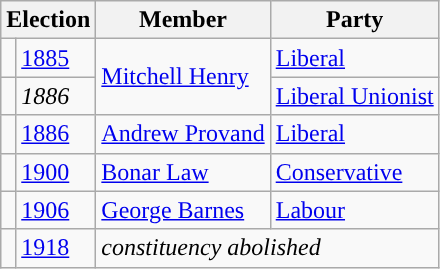<table class="wikitable">
<tr>
<th colspan="2">Election</th>
<th>Member </th>
<th>Party</th>
</tr>
<tr>
<td style="color:inherit;background-color: "></td>
<td><a href='#'>1885</a></td>
<td rowspan="2"><a href='#'>Mitchell Henry</a></td>
<td><a href='#'>Liberal</a></td>
</tr>
<tr>
<td style="color:inherit;background-color: "></td>
<td><em>1886</em></td>
<td><a href='#'>Liberal Unionist</a></td>
</tr>
<tr>
<td style="color:inherit;background-color: "></td>
<td><a href='#'>1886</a></td>
<td><a href='#'>Andrew Provand</a></td>
<td><a href='#'>Liberal</a></td>
</tr>
<tr>
<td style="color:inherit;background-color: "></td>
<td><a href='#'>1900</a></td>
<td><a href='#'>Bonar Law</a></td>
<td><a href='#'>Conservative</a></td>
</tr>
<tr>
<td style="color:inherit;background-color: "></td>
<td><a href='#'>1906</a></td>
<td><a href='#'>George Barnes</a></td>
<td><a href='#'>Labour</a></td>
</tr>
<tr>
<td></td>
<td><a href='#'>1918</a></td>
<td colspan="2"><em>constituency abolished</em></td>
</tr>
</table>
